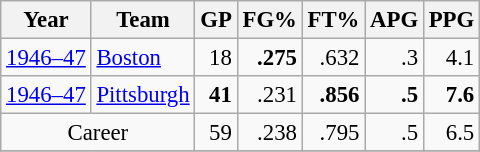<table class="wikitable sortable" style="font-size:95%; text-align:right;">
<tr>
<th>Year</th>
<th>Team</th>
<th>GP</th>
<th>FG%</th>
<th>FT%</th>
<th>APG</th>
<th>PPG</th>
</tr>
<tr>
<td style="text-align:left;"><a href='#'>1946–47</a></td>
<td style="text-align:left;"><a href='#'>Boston</a></td>
<td>18</td>
<td><strong>.275</strong></td>
<td>.632</td>
<td>.3</td>
<td>4.1</td>
</tr>
<tr>
<td style="text-align:left;"><a href='#'>1946–47</a></td>
<td style="text-align:left;"><a href='#'>Pittsburgh</a></td>
<td><strong>41</strong></td>
<td>.231</td>
<td><strong>.856</strong></td>
<td><strong>.5</strong></td>
<td><strong>7.6</strong></td>
</tr>
<tr>
<td style="text-align:center;" colspan="2">Career</td>
<td>59</td>
<td>.238</td>
<td>.795</td>
<td>.5</td>
<td>6.5</td>
</tr>
<tr>
</tr>
</table>
